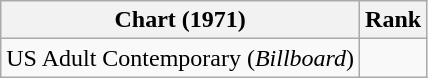<table class="wikitable">
<tr>
<th>Chart (1971)</th>
<th style="text-align:center;">Rank</th>
</tr>
<tr>
<td>US Adult Contemporary (<em>Billboard</em>)</td>
<td></td>
</tr>
</table>
